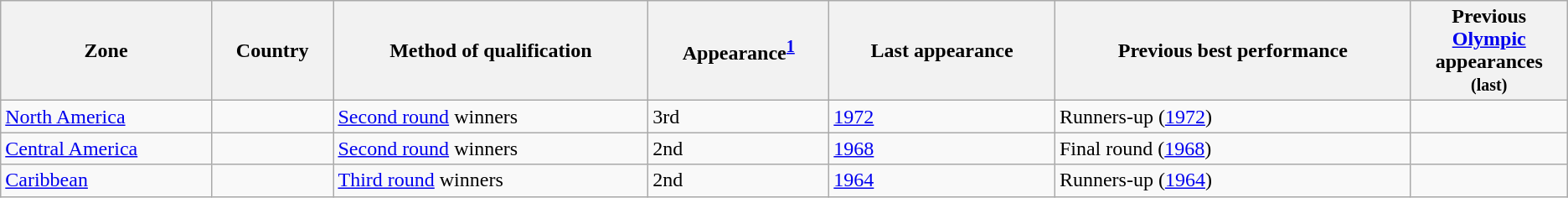<table class="wikitable sortable">
<tr>
<th>Zone</th>
<th>Country</th>
<th>Method of qualification</th>
<th>Appearance<sup><strong><a href='#'>1</a></strong></sup></th>
<th>Last appearance</th>
<th>Previous best performance</th>
<th width=10%>Previous <a href='#'>Olympic</a> appearances<br><small>(last)</small></th>
</tr>
<tr>
<td><a href='#'>North America</a></td>
<td></td>
<td><a href='#'>Second round</a> winners</td>
<td>3rd</td>
<td><a href='#'>1972</a></td>
<td>Runners-up (<a href='#'>1972</a>)</td>
<td></td>
</tr>
<tr>
<td><a href='#'>Central America</a></td>
<td></td>
<td><a href='#'>Second round</a> winners</td>
<td>2nd</td>
<td><a href='#'>1968</a></td>
<td>Final round (<a href='#'>1968</a>)</td>
<td></td>
</tr>
<tr>
<td><a href='#'>Caribbean</a></td>
<td></td>
<td><a href='#'>Third round</a> winners</td>
<td>2nd</td>
<td><a href='#'>1964</a></td>
<td>Runners-up (<a href='#'>1964</a>)</td>
</tr>
</table>
